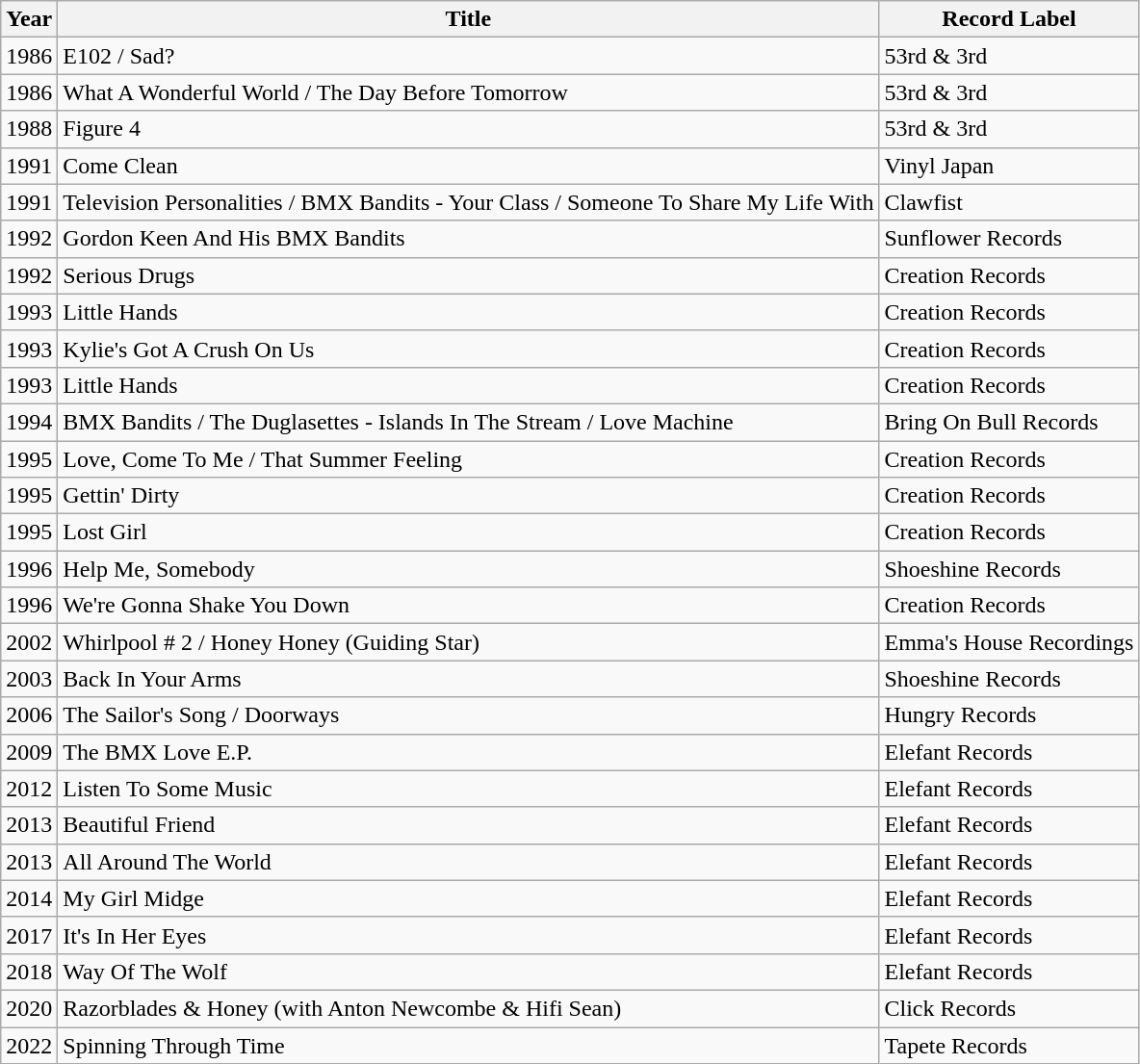<table class="wikitable">
<tr>
<th>Year</th>
<th>Title</th>
<th>Record Label</th>
</tr>
<tr>
<td>1986</td>
<td>E102 / Sad?</td>
<td>53rd & 3rd</td>
</tr>
<tr>
<td>1986</td>
<td>What A Wonderful World / The Day Before Tomorrow</td>
<td>53rd & 3rd</td>
</tr>
<tr>
<td>1988</td>
<td>Figure 4</td>
<td>53rd & 3rd</td>
</tr>
<tr>
<td>1991</td>
<td>Come Clean</td>
<td>Vinyl Japan</td>
</tr>
<tr>
<td>1991</td>
<td>Television Personalities / BMX Bandits - Your Class / Someone To Share My Life With</td>
<td>Clawfist</td>
</tr>
<tr>
<td>1992</td>
<td>Gordon Keen And His BMX Bandits</td>
<td>Sunflower Records</td>
</tr>
<tr>
<td>1992</td>
<td>Serious Drugs</td>
<td>Creation Records</td>
</tr>
<tr>
<td>1993</td>
<td>Little Hands</td>
<td>Creation Records</td>
</tr>
<tr>
<td>1993</td>
<td>Kylie's Got A Crush On Us</td>
<td>Creation Records</td>
</tr>
<tr>
<td>1993</td>
<td>Little Hands</td>
<td>Creation Records</td>
</tr>
<tr>
<td>1994</td>
<td>BMX Bandits / The Duglasettes - Islands In The Stream / Love Machine</td>
<td>Bring On Bull Records</td>
</tr>
<tr>
<td>1995</td>
<td>Love, Come To Me / That Summer Feeling</td>
<td>Creation Records</td>
</tr>
<tr>
<td>1995</td>
<td>Gettin' Dirty</td>
<td>Creation Records</td>
</tr>
<tr>
<td>1995</td>
<td>Lost Girl</td>
<td>Creation Records</td>
</tr>
<tr>
<td>1996</td>
<td>Help Me, Somebody</td>
<td>Shoeshine Records</td>
</tr>
<tr>
<td>1996</td>
<td>We're Gonna Shake You Down</td>
<td>Creation Records</td>
</tr>
<tr>
<td>2002</td>
<td>Whirlpool # 2 / Honey Honey (Guiding Star)</td>
<td>Emma's House Recordings</td>
</tr>
<tr>
<td>2003</td>
<td>Back In Your Arms</td>
<td>Shoeshine Records</td>
</tr>
<tr>
<td>2006</td>
<td>The Sailor's Song / Doorways</td>
<td>Hungry Records</td>
</tr>
<tr>
<td>2009</td>
<td>The BMX Love E.P.</td>
<td>Elefant Records</td>
</tr>
<tr>
<td>2012</td>
<td>Listen To Some Music</td>
<td>Elefant Records</td>
</tr>
<tr>
<td>2013</td>
<td>Beautiful Friend</td>
<td>Elefant Records</td>
</tr>
<tr>
<td>2013</td>
<td>All Around The World</td>
<td>Elefant Records</td>
</tr>
<tr>
<td>2014</td>
<td>My Girl Midge</td>
<td>Elefant Records</td>
</tr>
<tr>
<td>2017</td>
<td>It's In Her Eyes</td>
<td>Elefant Records</td>
</tr>
<tr>
<td>2018</td>
<td>Way Of The Wolf</td>
<td>Elefant Records</td>
</tr>
<tr>
<td>2020</td>
<td>Razorblades & Honey (with Anton Newcombe & Hifi Sean)</td>
<td>Click Records</td>
</tr>
<tr>
<td>2022</td>
<td>Spinning Through Time</td>
<td>Tapete Records</td>
</tr>
</table>
